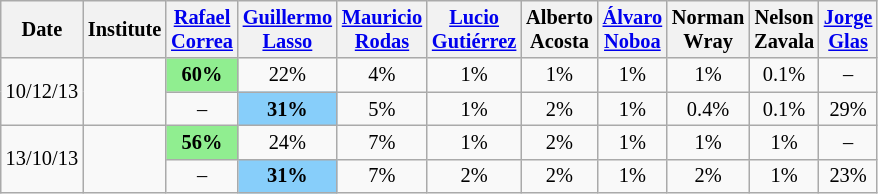<table class="wikitable" style="font-size:85%;text-align:center;">
<tr>
<th>Date</th>
<th>Institute</th>
<th><a href='#'>Rafael<br>Correa</a></th>
<th><a href='#'>Guillermo<br>Lasso</a></th>
<th><a href='#'>Mauricio<br>Rodas</a></th>
<th><a href='#'>Lucio<br>Gutiérrez</a></th>
<th>Alberto<br>Acosta</th>
<th><a href='#'>Álvaro<br>Noboa</a></th>
<th>Norman<br>Wray</th>
<th>Nelson<br>Zavala</th>
<th><a href='#'>Jorge<br>Glas</a></th>
</tr>
<tr>
<td rowspan="2">10/12/13</td>
<td rowspan="2"></td>
<td style="background:lightgreen"><strong>60%</strong></td>
<td>22%</td>
<td>4%</td>
<td>1%</td>
<td>1%</td>
<td>1%</td>
<td>1%</td>
<td>0.1%</td>
<td>–</td>
</tr>
<tr>
<td>–</td>
<td style="background:lightskyblue"><strong>31%</strong></td>
<td>5%</td>
<td>1%</td>
<td>2%</td>
<td>1%</td>
<td>0.4%</td>
<td>0.1%</td>
<td>29%</td>
</tr>
<tr>
<td rowspan="2">13/10/13</td>
<td rowspan="2"></td>
<td style="background:lightgreen"><strong>56%</strong></td>
<td>24%</td>
<td>7%</td>
<td>1%</td>
<td>2%</td>
<td>1%</td>
<td>1%</td>
<td>1%</td>
<td>–</td>
</tr>
<tr>
<td>–</td>
<td style="background:lightskyblue"><strong>31%</strong></td>
<td>7%</td>
<td>2%</td>
<td>2%</td>
<td>1%</td>
<td>2%</td>
<td>1%</td>
<td>23%</td>
</tr>
</table>
